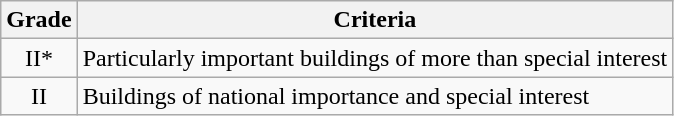<table class="wikitable">
<tr>
<th>Grade</th>
<th>Criteria</th>
</tr>
<tr>
<td align="center" >II*</td>
<td>Particularly important buildings of more than special interest</td>
</tr>
<tr>
<td align="center" >II</td>
<td>Buildings of national importance and special interest</td>
</tr>
</table>
